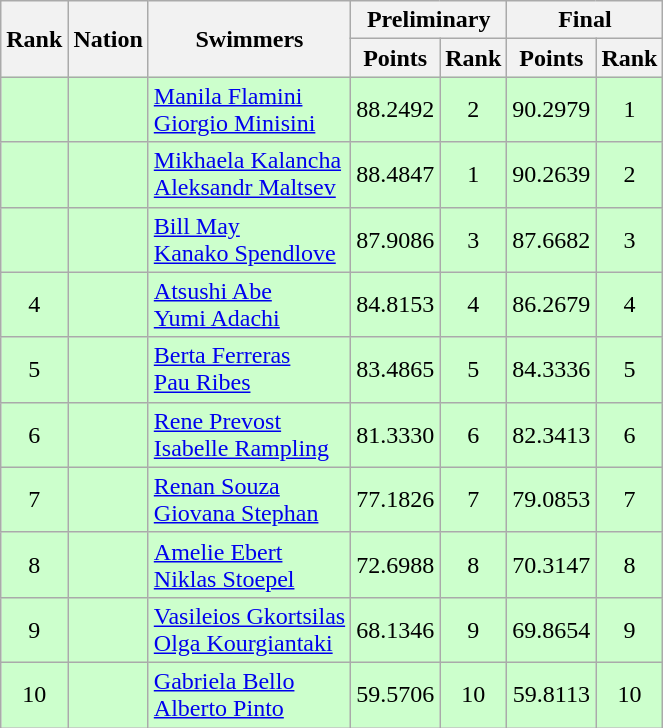<table class="wikitable sortable" style="text-align:center">
<tr>
<th rowspan=2>Rank</th>
<th rowspan=2>Nation</th>
<th rowspan=2>Swimmers</th>
<th colspan=2>Preliminary</th>
<th colspan=2>Final</th>
</tr>
<tr>
<th>Points</th>
<th>Rank</th>
<th>Points</th>
<th>Rank</th>
</tr>
<tr bgcolor=ccffcc>
<td></td>
<td align=left></td>
<td align=left><a href='#'>Manila Flamini</a><br><a href='#'>Giorgio Minisini</a></td>
<td>88.2492</td>
<td>2</td>
<td>90.2979</td>
<td>1</td>
</tr>
<tr bgcolor=ccffcc>
<td></td>
<td align=left></td>
<td align=left><a href='#'>Mikhaela Kalancha</a><br><a href='#'>Aleksandr Maltsev</a></td>
<td>88.4847</td>
<td>1</td>
<td>90.2639</td>
<td>2</td>
</tr>
<tr bgcolor=ccffcc>
<td></td>
<td align=left></td>
<td align=left><a href='#'>Bill May</a><br><a href='#'>Kanako Spendlove</a></td>
<td>87.9086</td>
<td>3</td>
<td>87.6682</td>
<td>3</td>
</tr>
<tr bgcolor=ccffcc>
<td>4</td>
<td align=left></td>
<td align=left><a href='#'>Atsushi Abe</a><br><a href='#'>Yumi Adachi</a></td>
<td>84.8153</td>
<td>4</td>
<td>86.2679</td>
<td>4</td>
</tr>
<tr bgcolor=ccffcc>
<td>5</td>
<td align=left></td>
<td align=left><a href='#'>Berta Ferreras</a><br><a href='#'>Pau Ribes</a></td>
<td>83.4865</td>
<td>5</td>
<td>84.3336</td>
<td>5</td>
</tr>
<tr bgcolor=ccffcc>
<td>6</td>
<td align=left></td>
<td align=left><a href='#'>Rene Prevost</a><br><a href='#'>Isabelle Rampling</a></td>
<td>81.3330</td>
<td>6</td>
<td>82.3413</td>
<td>6</td>
</tr>
<tr bgcolor=ccffcc>
<td>7</td>
<td align=left></td>
<td align=left><a href='#'>Renan Souza</a><br><a href='#'>Giovana Stephan</a></td>
<td>77.1826</td>
<td>7</td>
<td>79.0853</td>
<td>7</td>
</tr>
<tr bgcolor=ccffcc>
<td>8</td>
<td align=left></td>
<td align=left><a href='#'>Amelie Ebert</a><br><a href='#'>Niklas Stoepel</a></td>
<td>72.6988</td>
<td>8</td>
<td>70.3147</td>
<td>8</td>
</tr>
<tr bgcolor=ccffcc>
<td>9</td>
<td align=left></td>
<td align=left><a href='#'>Vasileios Gkortsilas</a><br><a href='#'>Olga Kourgiantaki</a></td>
<td>68.1346</td>
<td>9</td>
<td>69.8654</td>
<td>9</td>
</tr>
<tr bgcolor=ccffcc>
<td>10</td>
<td align=left></td>
<td align=left><a href='#'>Gabriela Bello</a><br><a href='#'>Alberto Pinto</a></td>
<td>59.5706</td>
<td>10</td>
<td>59.8113</td>
<td>10</td>
</tr>
</table>
